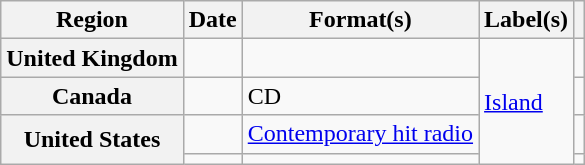<table class="wikitable plainrowheaders">
<tr>
<th scope="col">Region</th>
<th scope="col">Date</th>
<th scope="col">Format(s)</th>
<th scope="col">Label(s)</th>
<th scope="col"></th>
</tr>
<tr>
<th scope="row">United Kingdom</th>
<td></td>
<td></td>
<td rowspan="4"><a href='#'>Island</a></td>
<td></td>
</tr>
<tr>
<th scope="row">Canada</th>
<td></td>
<td>CD</td>
<td></td>
</tr>
<tr>
<th scope="row" rowspan="2">United States</th>
<td></td>
<td><a href='#'>Contemporary hit radio</a></td>
<td></td>
</tr>
<tr>
<td></td>
<td></td>
<td></td>
</tr>
</table>
